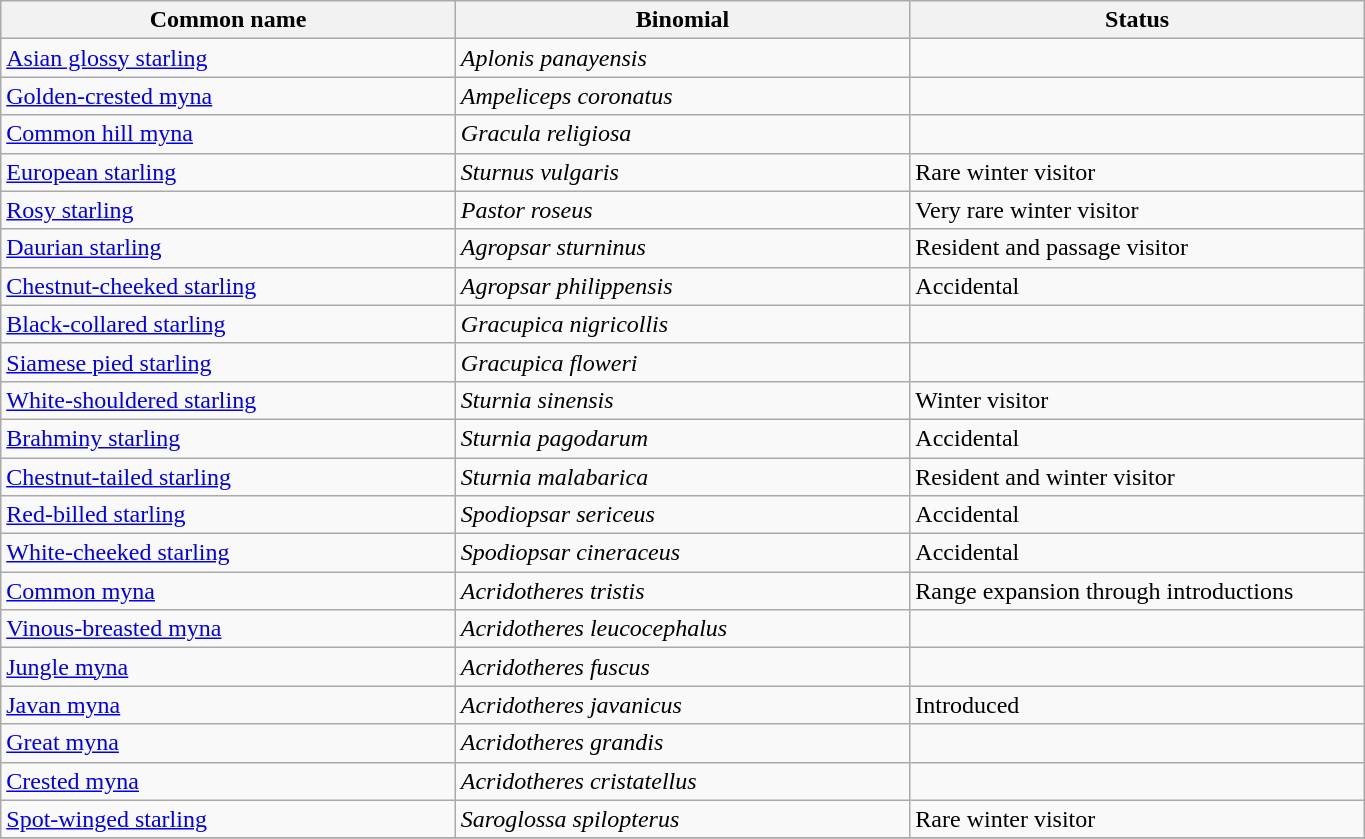<table width=72% class="wikitable">
<tr>
<th width=24%>Common name</th>
<th width=24%>Binomial</th>
<th width=24%>Status</th>
</tr>
<tr>
<td><a href='#'>Asian glossy starling</a></td>
<td><em>Aplonis panayensis</em></td>
<td></td>
</tr>
<tr>
<td><a href='#'>Golden-crested myna</a></td>
<td><em>Ampeliceps coronatus</em></td>
<td></td>
</tr>
<tr>
<td><a href='#'>Common hill myna</a></td>
<td><em>Gracula religiosa</em></td>
<td></td>
</tr>
<tr>
<td><a href='#'>European starling</a></td>
<td><em>Sturnus vulgaris</em></td>
<td>Rare winter visitor</td>
</tr>
<tr>
<td><a href='#'>Rosy starling</a></td>
<td><em>Pastor roseus</em></td>
<td>Very rare winter visitor</td>
</tr>
<tr>
<td><a href='#'>Daurian starling</a></td>
<td><em>Agropsar sturninus</em></td>
<td>Resident and passage visitor</td>
</tr>
<tr>
<td><a href='#'>Chestnut-cheeked starling</a></td>
<td><em>Agropsar philippensis</em></td>
<td>Accidental</td>
</tr>
<tr>
<td><a href='#'>Black-collared starling</a></td>
<td><em>Gracupica nigricollis</em></td>
<td></td>
</tr>
<tr>
<td><a href='#'>Siamese pied starling</a></td>
<td><em>Gracupica floweri</em></td>
<td></td>
</tr>
<tr>
<td><a href='#'>White-shouldered starling</a></td>
<td><em>Sturnia sinensis</em></td>
<td>Winter visitor</td>
</tr>
<tr>
<td><a href='#'>Brahminy starling</a></td>
<td><em>Sturnia pagodarum</em></td>
<td>Accidental</td>
</tr>
<tr>
<td><a href='#'>Chestnut-tailed starling</a></td>
<td><em>Sturnia malabarica</em></td>
<td>Resident and winter visitor</td>
</tr>
<tr>
<td><a href='#'>Red-billed starling</a></td>
<td><em>Spodiopsar sericeus</em></td>
<td>Accidental</td>
</tr>
<tr>
<td><a href='#'>White-cheeked starling</a></td>
<td><em>Spodiopsar cineraceus</em></td>
<td>Accidental</td>
</tr>
<tr>
<td><a href='#'>Common myna</a></td>
<td><em>Acridotheres tristis</em></td>
<td>Range expansion through introductions</td>
</tr>
<tr>
<td><a href='#'>Vinous-breasted myna</a></td>
<td><em>Acridotheres leucocephalus</em></td>
<td></td>
</tr>
<tr>
<td><a href='#'>Jungle myna</a></td>
<td><em>Acridotheres fuscus</em></td>
<td></td>
</tr>
<tr>
<td><a href='#'>Javan myna</a></td>
<td><em>Acridotheres javanicus</em></td>
<td>Introduced</td>
</tr>
<tr>
<td><a href='#'>Great myna</a></td>
<td><em>Acridotheres grandis</em></td>
<td></td>
</tr>
<tr>
<td><a href='#'>Crested myna</a></td>
<td><em>Acridotheres cristatellus</em></td>
<td></td>
</tr>
<tr>
<td><a href='#'>Spot-winged starling</a></td>
<td><em>Saroglossa spilopterus</em></td>
<td>Rare winter visitor</td>
</tr>
<tr>
</tr>
</table>
